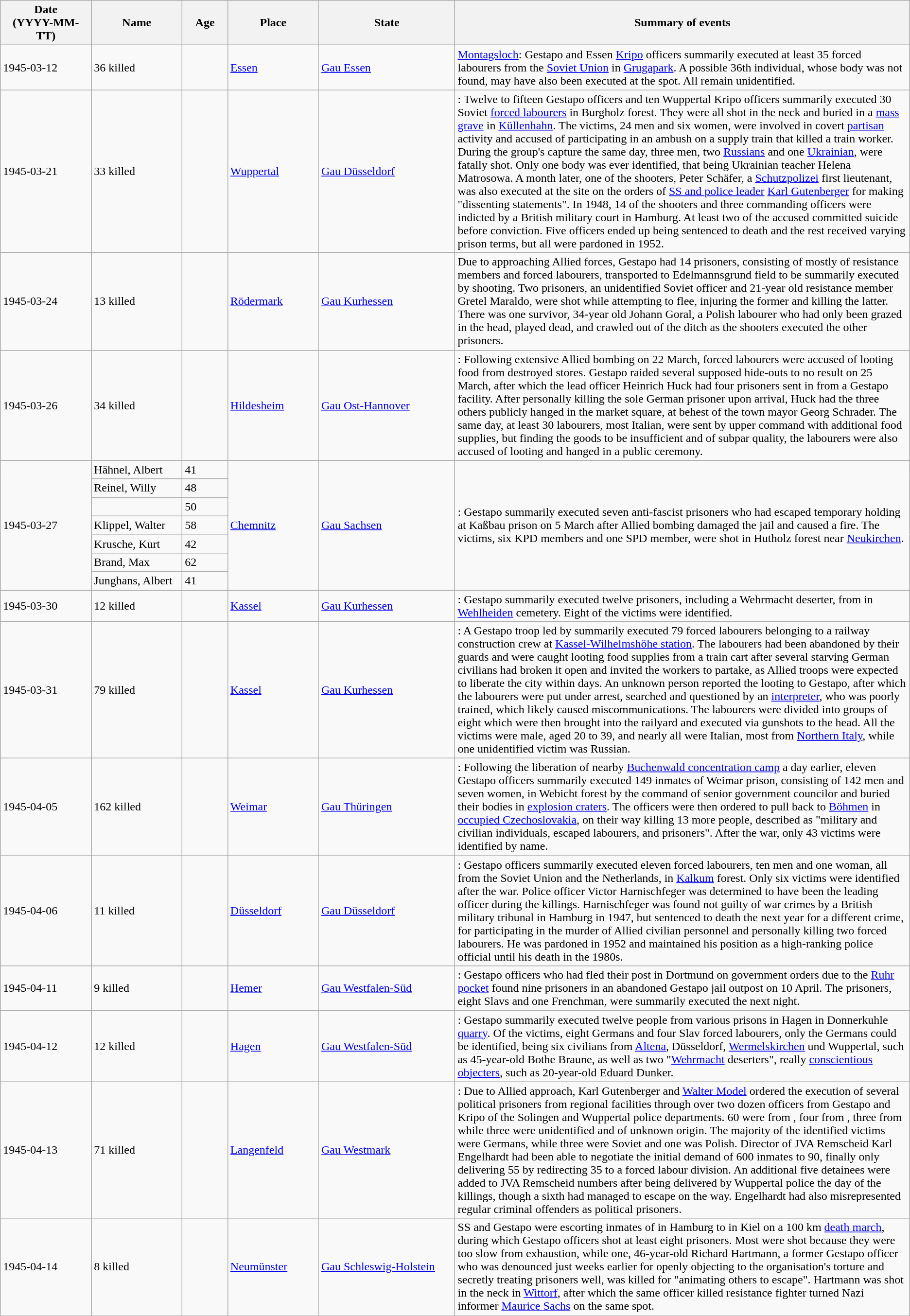<table class="wikitable sortable static-row-numbers static-row-header-text">
<tr>
<th style="width:10%;">Date<br>(YYYY-MM-TT)</th>
<th style="width:10%;">Name</th>
<th style="width:5%;">Age</th>
<th style="width:10%;">Place</th>
<th style="width:15%;">State</th>
<th style="width:50%;">Summary of events</th>
</tr>
<tr>
<td>1945-03-12</td>
<td>36 killed</td>
<td></td>
<td><a href='#'>Essen</a></td>
<td><a href='#'>Gau Essen</a></td>
<td><a href='#'>Montagsloch</a>: Gestapo and Essen <a href='#'>Kripo</a> officers summarily executed at least 35 forced labourers from the <a href='#'>Soviet Union</a> in <a href='#'>Grugapark</a>. A possible 36th individual, whose body was not found, may have also been executed at the spot. All remain unidentified.</td>
</tr>
<tr>
<td>1945-03-21</td>
<td>33 killed</td>
<td></td>
<td><a href='#'>Wuppertal</a></td>
<td><a href='#'>Gau Düsseldorf</a></td>
<td>: Twelve to fifteen Gestapo officers and ten Wuppertal Kripo officers summarily executed 30 Soviet <a href='#'>forced labourers</a> in Burgholz forest. They were all shot in the neck and buried in a <a href='#'>mass grave</a> in <a href='#'>Küllenhahn</a>. The victims, 24 men and six women, were involved in covert <a href='#'>partisan</a> activity and accused of participating in an ambush on a supply train that killed a train worker. During the group's capture the same day, three men, two <a href='#'>Russians</a> and one <a href='#'>Ukrainian</a>, were fatally shot. Only one body was ever identified, that being Ukrainian teacher Helena Matrosowa. A month later, one of the shooters, Peter Schäfer, a <a href='#'>Schutzpolizei</a> first lieutenant, was also executed at the site on the orders of <a href='#'>SS and police leader</a> <a href='#'>Karl Gutenberger</a> for making "dissenting statements". In 1948, 14 of the shooters and three commanding officers were indicted by a British military court in Hamburg. At least two of the accused committed suicide before conviction. Five officers ended up being sentenced to death and the rest received varying prison terms, but all were pardoned in 1952.</td>
</tr>
<tr>
<td>1945-03-24</td>
<td>13 killed</td>
<td></td>
<td><a href='#'>Rödermark</a></td>
<td><a href='#'>Gau Kurhessen</a></td>
<td>Due to approaching Allied forces, Gestapo had 14 prisoners, consisting of mostly of resistance members and forced labourers, transported to Edelmannsgrund field to be summarily executed by shooting. Two prisoners, an unidentified Soviet officer and 21-year old resistance member Gretel Maraldo, were shot while attempting to flee, injuring the former and killing the latter. There was one survivor, 34-year old Johann Goral, a Polish labourer who had only been grazed in the head, played dead, and crawled out of the ditch as the shooters executed the other prisoners.</td>
</tr>
<tr>
<td>1945-03-26</td>
<td>34 killed</td>
<td></td>
<td><a href='#'>Hildesheim</a></td>
<td><a href='#'>Gau Ost-Hannover</a></td>
<td>: Following extensive Allied bombing on 22 March, forced labourers were accused of looting food from destroyed stores. Gestapo raided several supposed hide-outs to no result on 25 March, after which the lead officer Heinrich Huck had four prisoners sent in from a Gestapo facility. After personally killing the sole German prisoner upon arrival, Huck had the three others publicly hanged in the market square, at behest of the town mayor Georg Schrader. The same day, at least 30 labourers, most Italian, were sent by upper command with additional food supplies, but finding the goods to be insufficient and of subpar quality, the labourers were also accused of looting and hanged in a public ceremony.</td>
</tr>
<tr>
<td rowspan=7>1945-03-27</td>
<td>Hähnel, Albert</td>
<td>41</td>
<td rowspan=7><a href='#'>Chemnitz</a></td>
<td rowspan=7><a href='#'>Gau Sachsen</a></td>
<td rowspan="7">: Gestapo summarily executed seven anti-fascist prisoners who had escaped temporary holding at Kaßbau prison on 5 March after Allied bombing damaged the jail and caused a fire. The victims, six KPD members and one SPD member, were shot in Hutholz forest near <a href='#'>Neukirchen</a>.</td>
</tr>
<tr>
<td>Reinel, Willy</td>
<td>48</td>
</tr>
<tr>
<td></td>
<td>50</td>
</tr>
<tr>
<td>Klippel, Walter</td>
<td>58</td>
</tr>
<tr>
<td>Krusche, Kurt</td>
<td>42</td>
</tr>
<tr>
<td>Brand, Max</td>
<td>62</td>
</tr>
<tr>
<td>Junghans, Albert</td>
<td>41</td>
</tr>
<tr>
<td>1945-03-30</td>
<td>12 killed</td>
<td></td>
<td><a href='#'>Kassel</a></td>
<td><a href='#'>Gau Kurhessen</a></td>
<td>: Gestapo summarily executed twelve prisoners, including a Wehrmacht deserter, from  in <a href='#'>Wehlheiden</a> cemetery. Eight of the victims were identified.</td>
</tr>
<tr>
<td>1945-03-31</td>
<td>79 killed</td>
<td></td>
<td><a href='#'>Kassel</a></td>
<td><a href='#'>Gau Kurhessen</a></td>
<td>: A Gestapo troop led by  summarily executed 79 forced labourers belonging to a railway construction crew at <a href='#'>Kassel-Wilhelmshöhe station</a>. The labourers had been abandoned by their guards and were caught looting food supplies from a train cart after several starving German civilians had broken it open and invited the workers to partake, as Allied troops were expected to liberate the city within days. An unknown person reported the looting to Gestapo, after which the labourers were put under arrest, searched and questioned by an <a href='#'>interpreter</a>, who was poorly trained, which likely caused miscommunications. The labourers were divided into groups of eight which were then brought into the railyard and executed via gunshots to the head. All the victims were male, aged 20 to 39, and nearly all were Italian, most from <a href='#'>Northern Italy</a>, while one unidentified victim was Russian.</td>
</tr>
<tr>
<td>1945-04-05</td>
<td>162 killed</td>
<td></td>
<td><a href='#'>Weimar</a></td>
<td><a href='#'>Gau Thüringen</a></td>
<td>: Following the liberation of nearby <a href='#'>Buchenwald concentration camp</a> a day earlier, eleven Gestapo officers summarily executed 149 inmates of Weimar prison, consisting of 142 men and seven women, in Webicht forest by the command of senior government councilor  and buried their bodies in <a href='#'>explosion craters</a>. The officers were then ordered to pull back to <a href='#'>Böhmen</a> in <a href='#'>occupied Czechoslovakia</a>, on their way killing 13 more people, described as "military and civilian individuals, escaped labourers, and prisoners". After the war, only 43 victims were identified by name.</td>
</tr>
<tr>
<td>1945-04-06</td>
<td>11 killed</td>
<td></td>
<td><a href='#'>Düsseldorf</a></td>
<td><a href='#'>Gau Düsseldorf</a></td>
<td>: Gestapo officers summarily executed eleven forced labourers, ten men and one woman, all from the Soviet Union and the Netherlands, in <a href='#'>Kalkum</a> forest. Only six victims were identified after the war. Police officer Victor Harnischfeger was determined to have been the leading officer during the killings. Harnischfeger was found not guilty of war crimes by a British military tribunal in Hamburg in 1947, but sentenced to death the next year for a different crime, for participating in the murder of Allied civilian personnel and personally killing two forced labourers. He was pardoned in 1952 and maintained his position as a high-ranking police official until his death in the 1980s.</td>
</tr>
<tr>
<td>1945-04-11</td>
<td>9 killed</td>
<td></td>
<td><a href='#'>Hemer</a></td>
<td><a href='#'>Gau Westfalen-Süd</a></td>
<td>: Gestapo officers who had fled their post in Dortmund on government orders due to the <a href='#'>Ruhr pocket</a> found nine prisoners in an abandoned Gestapo jail outpost on 10 April. The prisoners, eight Slavs and one Frenchman, were summarily executed the next night.</td>
</tr>
<tr>
<td>1945-04-12</td>
<td>12 killed</td>
<td></td>
<td><a href='#'>Hagen</a></td>
<td><a href='#'>Gau Westfalen-Süd</a></td>
<td>: Gestapo summarily executed twelve people from various prisons in Hagen in Donnerkuhle <a href='#'>quarry</a>. Of the victims, eight Germans and four Slav forced labourers, only the Germans could be identified, being six civilians from <a href='#'>Altena</a>, Düsseldorf, <a href='#'>Wermelskirchen</a> und Wuppertal, such as 45-year-old Bothe Braune, as well as two "<a href='#'>Wehrmacht</a> deserters", really <a href='#'>conscientious objecters</a>, such as 20-year-old Eduard Dunker.</td>
</tr>
<tr>
<td>1945-04-13</td>
<td>71 killed</td>
<td></td>
<td><a href='#'>Langenfeld</a></td>
<td><a href='#'>Gau Westmark</a></td>
<td>: Due to Allied approach, Karl Gutenberger and <a href='#'>Walter Model</a> ordered the execution of several political prisoners from regional facilities through over two dozen officers from Gestapo and Kripo of the Solingen and Wuppertal police departments. 60 were from , four from , three from  while three were unidentified and of unknown origin. The majority of the identified victims were Germans, while three were Soviet and one was Polish. Director of JVA Remscheid Karl Engelhardt had been able to negotiate the initial demand of 600 inmates to 90, finally only delivering 55 by redirecting 35 to a forced labour division. An additional five detainees were added to JVA Remscheid numbers after being delivered by Wuppertal police the day of the killings, though a sixth had managed to escape on the way. Engelhardt had also misrepresented regular criminal offenders as political prisoners.</td>
</tr>
<tr>
<td>1945-04-14</td>
<td>8 killed</td>
<td></td>
<td><a href='#'>Neumünster</a></td>
<td><a href='#'>Gau Schleswig-Holstein</a></td>
<td>SS and Gestapo were escorting inmates of  in Hamburg to  in Kiel on a 100 km <a href='#'>death march</a>, during which Gestapo officers shot at least eight prisoners. Most were shot because they were too slow from exhaustion, while one, 46-year-old Richard Hartmann, a former Gestapo officer who was denounced just weeks earlier for openly objecting to the organisation's torture and secretly treating prisoners well, was killed for "animating others to escape". Hartmann was shot in the neck in <a href='#'>Wittorf</a>, after which the same officer killed resistance fighter turned Nazi informer <a href='#'>Maurice Sachs</a> on the same spot.</td>
</tr>
</table>
